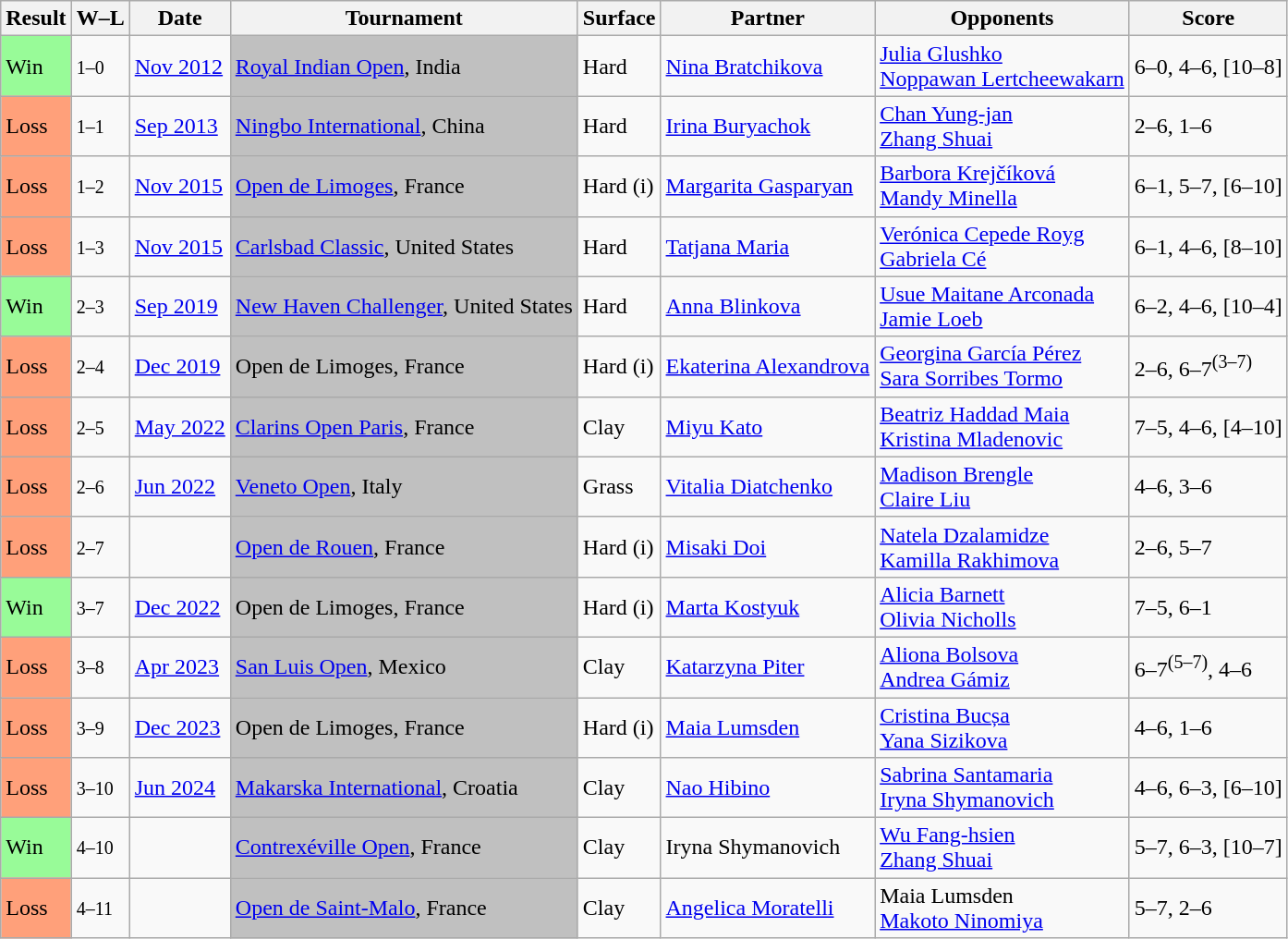<table class="sortable wikitable nowrap">
<tr>
<th>Result</th>
<th class="unsortable">W–L</th>
<th>Date</th>
<th>Tournament</th>
<th>Surface</th>
<th>Partner</th>
<th>Opponents</th>
<th class="unsortable">Score</th>
</tr>
<tr>
<td bgcolor=98FB98>Win</td>
<td><small>1–0</small></td>
<td><a href='#'>Nov 2012</a></td>
<td bgcolor=silver><a href='#'>Royal Indian Open</a>, India</td>
<td>Hard</td>
<td> <a href='#'>Nina Bratchikova</a></td>
<td> <a href='#'>Julia Glushko</a> <br>  <a href='#'>Noppawan Lertcheewakarn</a></td>
<td>6–0, 4–6, [10–8]</td>
</tr>
<tr>
<td bgcolor="FFA07A">Loss</td>
<td><small>1–1</small></td>
<td><a href='#'>Sep 2013</a></td>
<td bgcolor=silver><a href='#'>Ningbo International</a>, China</td>
<td>Hard</td>
<td> <a href='#'>Irina Buryachok</a></td>
<td> <a href='#'>Chan Yung-jan</a> <br>  <a href='#'>Zhang Shuai</a></td>
<td>2–6, 1–6</td>
</tr>
<tr>
<td bgcolor="FFA07A">Loss</td>
<td><small>1–2</small></td>
<td><a href='#'>Nov 2015</a></td>
<td bgcolor=silver><a href='#'>Open de Limoges</a>, France</td>
<td>Hard (i)</td>
<td> <a href='#'>Margarita Gasparyan</a></td>
<td> <a href='#'>Barbora Krejčíková</a> <br>  <a href='#'>Mandy Minella</a></td>
<td>6–1, 5–7, [6–10]</td>
</tr>
<tr>
<td bgcolor="FFA07A">Loss</td>
<td><small>1–3</small></td>
<td><a href='#'>Nov 2015</a></td>
<td bgcolor=silver><a href='#'>Carlsbad Classic</a>, United States</td>
<td>Hard</td>
<td> <a href='#'>Tatjana Maria</a></td>
<td> <a href='#'>Verónica Cepede Royg</a> <br>  <a href='#'>Gabriela Cé</a></td>
<td>6–1, 4–6, [8–10]</td>
</tr>
<tr>
<td bgcolor="98FB98">Win</td>
<td><small>2–3</small></td>
<td><a href='#'>Sep 2019</a></td>
<td bgcolor=silver><a href='#'>New Haven Challenger</a>, United States</td>
<td>Hard</td>
<td> <a href='#'>Anna Blinkova</a></td>
<td> <a href='#'>Usue Maitane Arconada</a> <br>  <a href='#'>Jamie Loeb</a></td>
<td>6–2, 4–6, [10–4]</td>
</tr>
<tr>
<td bgcolor=FFA07A>Loss</td>
<td><small>2–4</small></td>
<td><a href='#'>Dec 2019</a></td>
<td bgcolor=silver>Open de Limoges, France</td>
<td>Hard (i)</td>
<td> <a href='#'>Ekaterina Alexandrova</a></td>
<td> <a href='#'>Georgina García Pérez</a> <br>  <a href='#'>Sara Sorribes Tormo</a></td>
<td>2–6, 6–7<sup>(3–7)</sup></td>
</tr>
<tr>
<td bgcolor=FFA07A>Loss</td>
<td><small>2–5</small></td>
<td><a href='#'>May 2022</a></td>
<td bgcolor=silver><a href='#'>Clarins Open Paris</a>, France</td>
<td>Clay</td>
<td> <a href='#'>Miyu Kato</a></td>
<td> <a href='#'>Beatriz Haddad Maia</a> <br>  <a href='#'>Kristina Mladenovic</a></td>
<td>7–5, 4–6, [4–10]</td>
</tr>
<tr>
<td bgcolor=FFA07A>Loss</td>
<td><small>2–6</small></td>
<td><a href='#'>Jun 2022</a></td>
<td bgcolor=silver><a href='#'>Veneto Open</a>, Italy</td>
<td>Grass</td>
<td> <a href='#'>Vitalia Diatchenko</a></td>
<td> <a href='#'>Madison Brengle</a> <br>  <a href='#'>Claire Liu</a></td>
<td>4–6, 3–6</td>
</tr>
<tr>
<td bgcolor=FFA07A>Loss</td>
<td><small>2–7</small></td>
<td><a href='#'></a></td>
<td bgcolor=silver><a href='#'>Open de Rouen</a>, France</td>
<td>Hard (i)</td>
<td> <a href='#'>Misaki Doi</a></td>
<td> <a href='#'>Natela Dzalamidze</a> <br>  <a href='#'>Kamilla Rakhimova</a></td>
<td>2–6, 5–7</td>
</tr>
<tr>
<td bgcolor=98FB98>Win</td>
<td><small>3–7</small></td>
<td><a href='#'>Dec 2022</a></td>
<td bgcolor=silver>Open de Limoges, France</td>
<td>Hard (i)</td>
<td> <a href='#'>Marta Kostyuk</a></td>
<td> <a href='#'>Alicia Barnett</a> <br>  <a href='#'>Olivia Nicholls</a></td>
<td>7–5, 6–1</td>
</tr>
<tr>
<td bgcolor=FFA07A>Loss</td>
<td><small>3–8</small></td>
<td><a href='#'>Apr 2023</a></td>
<td bgcolor=silver><a href='#'>San Luis Open</a>, Mexico</td>
<td>Clay</td>
<td> <a href='#'>Katarzyna Piter</a></td>
<td> <a href='#'>Aliona Bolsova</a> <br>  <a href='#'>Andrea Gámiz</a></td>
<td>6–7<sup>(5–7)</sup>, 4–6</td>
</tr>
<tr>
<td bgcolor=FFA07A>Loss</td>
<td><small>3–9</small></td>
<td><a href='#'>Dec 2023</a></td>
<td bgcolor=silver>Open de Limoges, France</td>
<td>Hard (i)</td>
<td> <a href='#'>Maia Lumsden</a></td>
<td> <a href='#'>Cristina Bucșa</a> <br>  <a href='#'>Yana Sizikova</a></td>
<td>4–6, 1–6</td>
</tr>
<tr>
<td bgcolor=FFA07A>Loss</td>
<td><small>3–10</small></td>
<td><a href='#'>Jun 2024</a></td>
<td bgcolor=silver><a href='#'>Makarska International</a>, Croatia</td>
<td>Clay</td>
<td> <a href='#'>Nao Hibino</a></td>
<td> <a href='#'>Sabrina Santamaria</a> <br>  <a href='#'>Iryna Shymanovich</a></td>
<td>4–6, 6–3, [6–10]</td>
</tr>
<tr>
<td style="background:#98fb98;">Win</td>
<td><small>4–10</small></td>
<td><a href='#'></a></td>
<td bgcolor=silver><a href='#'>Contrexéville Open</a>, France</td>
<td>Clay</td>
<td> Iryna Shymanovich</td>
<td> <a href='#'>Wu Fang-hsien</a> <br>  <a href='#'>Zhang Shuai</a></td>
<td>5–7, 6–3, [10–7]</td>
</tr>
<tr>
<td bgcolor="FFA07A">Loss</td>
<td><small>4–11</small></td>
<td><a href='#'></a></td>
<td bgcolor=silver><a href='#'>Open de Saint-Malo</a>, France</td>
<td>Clay</td>
<td> <a href='#'>Angelica Moratelli</a></td>
<td> Maia Lumsden <br>  <a href='#'>Makoto Ninomiya</a></td>
<td>5–7, 2–6</td>
</tr>
</table>
